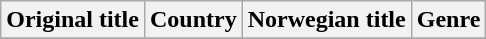<table class="wikitable">
<tr>
<th>Original title</th>
<th>Country</th>
<th>Norwegian title</th>
<th>Genre</th>
</tr>
<tr>
</tr>
</table>
